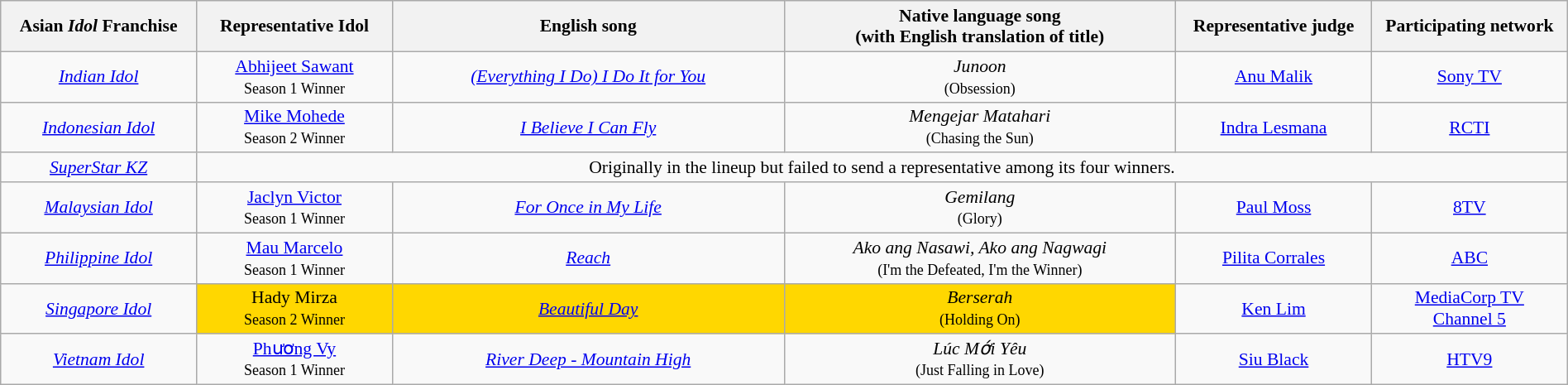<table class="wikitable" style="font-size:90%; text-align:center" width=100%>
<tr>
<th width="10%">Asian <em>Idol</em> Franchise</th>
<th width="10%">Representative Idol</th>
<th width="20%">English song</th>
<th width="20%">Native language song<br>(with English translation of title)</th>
<th width="10%">Representative judge</th>
<th width="10%">Participating network</th>
</tr>
<tr>
<td><a href='#'><em>Indian Idol</em></a></td>
<td><a href='#'>Abhijeet Sawant</a><br><small>Season 1 Winner</small></td>
<td><em><a href='#'>(Everything I Do) I Do It for You</a></em></td>
<td><em>Junoon</em><br><small>(Obsession)</small></td>
<td><a href='#'>Anu Malik</a></td>
<td><a href='#'>Sony TV</a></td>
</tr>
<tr>
<td><em><a href='#'>Indonesian Idol</a></em></td>
<td><a href='#'>Mike Mohede</a><br><small>Season 2 Winner</small></td>
<td><em><a href='#'>I Believe I Can Fly</a></em></td>
<td><em>Mengejar Matahari</em><br><small>(Chasing the Sun)</small></td>
<td><a href='#'>Indra Lesmana</a></td>
<td><a href='#'>RCTI</a></td>
</tr>
<tr>
<td><em><a href='#'>SuperStar KZ</a></em></td>
<td colspan=5>Originally in the lineup but failed to send a representative among its four winners.</td>
</tr>
<tr>
<td><em><a href='#'>Malaysian Idol</a></em></td>
<td><a href='#'>Jaclyn Victor</a><br><small>Season 1 Winner</small></td>
<td><em><a href='#'>For Once in My Life</a></em></td>
<td><em>Gemilang</em><br><small>(Glory)</small></td>
<td><a href='#'>Paul Moss</a></td>
<td><a href='#'>8TV</a></td>
</tr>
<tr>
<td><em><a href='#'>Philippine Idol</a></em></td>
<td><a href='#'>Mau Marcelo</a><br><small>Season 1 Winner</small></td>
<td><em><a href='#'>Reach</a></em></td>
<td><em>Ako ang Nasawi, Ako ang Nagwagi</em><br><small>(I'm the Defeated, I'm the Winner)</small></td>
<td><a href='#'>Pilita Corrales</a></td>
<td><a href='#'>ABC</a></td>
</tr>
<tr>
<td><em><a href='#'>Singapore Idol</a></em></td>
<td bgcolor="gold">Hady Mirza<br><small>Season 2 Winner</small></td>
<td bgcolor="gold"><em><a href='#'>Beautiful Day</a></em></td>
<td bgcolor="gold"><em>Berserah</em><br><small>(Holding On)</small></td>
<td><a href='#'>Ken Lim</a></td>
<td><a href='#'>MediaCorp TV<br>Channel 5</a></td>
</tr>
<tr>
<td><em><a href='#'>Vietnam Idol</a></em></td>
<td><a href='#'>Phương Vy</a><br><small>Season 1 Winner</small></td>
<td><em><a href='#'>River Deep - Mountain High</a></em></td>
<td><em>Lúc Mới Yêu</em><br><small>(Just Falling in Love)</small></td>
<td><a href='#'>Siu Black</a></td>
<td><a href='#'>HTV9</a></td>
</tr>
</table>
